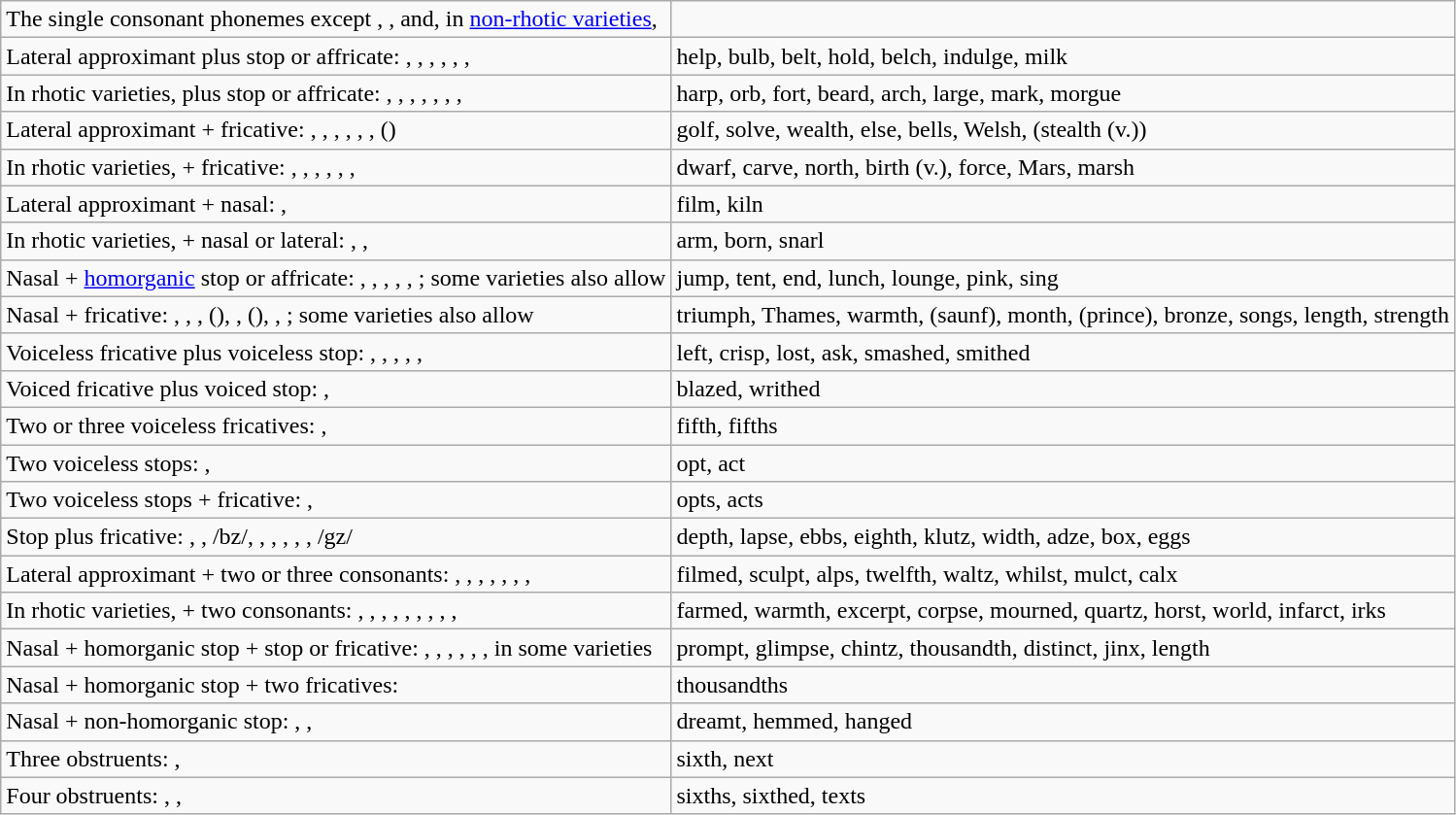<table class="wikitable">
<tr>
<td>The single consonant phonemes except , ,  and, in <a href='#'>non-rhotic varieties</a>, </td>
<td> </td>
</tr>
<tr>
<td>Lateral approximant plus stop or affricate: , , , , , , </td>
<td>help, bulb, belt, hold, belch, indulge, milk</td>
</tr>
<tr>
<td>In rhotic varieties,  plus stop or affricate: , , , , , , , </td>
<td>harp, orb, fort, beard, arch, large, mark, morgue</td>
</tr>
<tr>
<td>Lateral approximant + fricative: , , , , , , ()</td>
<td>golf, solve, wealth, else, bells, Welsh, (stealth (v.))</td>
</tr>
<tr>
<td>In rhotic varieties,  + fricative: , , , , , , </td>
<td>dwarf, carve, north, birth (v.), force, Mars, marsh</td>
</tr>
<tr>
<td>Lateral approximant + nasal: , </td>
<td>film, kiln</td>
</tr>
<tr>
<td>In rhotic varieties,  + nasal or lateral: , , </td>
<td>arm, born, snarl</td>
</tr>
<tr>
<td>Nasal + <a href='#'>homorganic</a> stop or affricate: , , , , , ; some varieties also allow </td>
<td>jump, tent, end, lunch, lounge, pink, sing</td>
</tr>
<tr>
<td>Nasal + fricative: , , , (), , (), , ; some varieties also allow </td>
<td>triumph, Thames, warmth, (saunf), month, (prince), bronze, songs, length, strength</td>
</tr>
<tr>
<td>Voiceless fricative plus voiceless stop: , , , , , </td>
<td>left, crisp, lost, ask, smashed, smithed</td>
</tr>
<tr>
<td>Voiced fricative plus voiced stop: , </td>
<td>blazed, writhed</td>
</tr>
<tr>
<td>Two or three voiceless fricatives: , </td>
<td>fifth, fifths</td>
</tr>
<tr>
<td>Two voiceless stops: , </td>
<td>opt, act</td>
</tr>
<tr>
<td>Two voiceless stops + fricative: , </td>
<td>opts, acts</td>
</tr>
<tr>
<td>Stop plus fricative: , , /bz/, , , , , , /gz/</td>
<td>depth, lapse, ebbs, eighth, klutz, width, adze, box, eggs</td>
</tr>
<tr>
<td>Lateral approximant + two or three consonants: , , , , , , , </td>
<td>filmed, sculpt, alps, twelfth, waltz, whilst, mulct, calx</td>
</tr>
<tr>
<td>In rhotic varieties,  + two consonants: , , , , , , , , , </td>
<td>farmed, warmth, excerpt, corpse, mourned, quartz, horst, world, infarct, irks</td>
</tr>
<tr>
<td>Nasal + homorganic stop + stop or fricative: , , , , , ,  in some varieties</td>
<td>prompt, glimpse, chintz, thousandth, distinct, jinx, length</td>
</tr>
<tr>
<td>Nasal + homorganic stop + two fricatives: </td>
<td>thousandths</td>
</tr>
<tr>
<td>Nasal + non-homorganic stop: , , </td>
<td>dreamt, hemmed, hanged</td>
</tr>
<tr>
<td>Three obstruents: , </td>
<td>sixth, next</td>
</tr>
<tr>
<td>Four obstruents: , , </td>
<td>sixths, sixthed, texts</td>
</tr>
</table>
